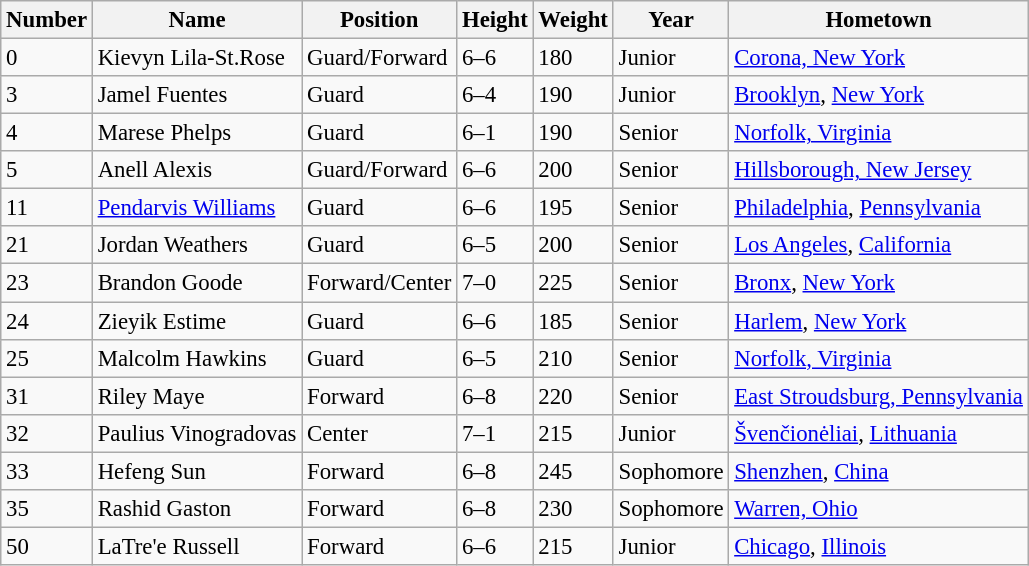<table class="wikitable sortable" style="font-size: 95%;">
<tr>
<th>Number</th>
<th>Name</th>
<th>Position</th>
<th>Height</th>
<th>Weight</th>
<th>Year</th>
<th>Hometown</th>
</tr>
<tr>
<td>0</td>
<td>Kievyn Lila-St.Rose</td>
<td>Guard/Forward</td>
<td>6–6</td>
<td>180</td>
<td>Junior</td>
<td><a href='#'>Corona, New York</a></td>
</tr>
<tr>
<td>3</td>
<td>Jamel Fuentes</td>
<td>Guard</td>
<td>6–4</td>
<td>190</td>
<td>Junior</td>
<td><a href='#'>Brooklyn</a>, <a href='#'>New York</a></td>
</tr>
<tr>
<td>4</td>
<td>Marese Phelps</td>
<td>Guard</td>
<td>6–1</td>
<td>190</td>
<td>Senior</td>
<td><a href='#'>Norfolk, Virginia</a></td>
</tr>
<tr>
<td>5</td>
<td>Anell Alexis</td>
<td>Guard/Forward</td>
<td>6–6</td>
<td>200</td>
<td>Senior</td>
<td><a href='#'>Hillsborough, New Jersey</a></td>
</tr>
<tr>
<td>11</td>
<td><a href='#'>Pendarvis Williams</a></td>
<td>Guard</td>
<td>6–6</td>
<td>195</td>
<td>Senior</td>
<td><a href='#'>Philadelphia</a>, <a href='#'>Pennsylvania</a></td>
</tr>
<tr>
<td>21</td>
<td>Jordan Weathers</td>
<td>Guard</td>
<td>6–5</td>
<td>200</td>
<td>Senior</td>
<td><a href='#'>Los Angeles</a>, <a href='#'>California</a></td>
</tr>
<tr>
<td>23</td>
<td>Brandon Goode</td>
<td>Forward/Center</td>
<td>7–0</td>
<td>225</td>
<td>Senior</td>
<td><a href='#'>Bronx</a>, <a href='#'>New York</a></td>
</tr>
<tr>
<td>24</td>
<td>Zieyik Estime</td>
<td>Guard</td>
<td>6–6</td>
<td>185</td>
<td>Senior</td>
<td><a href='#'>Harlem</a>, <a href='#'>New York</a></td>
</tr>
<tr>
<td>25</td>
<td>Malcolm Hawkins</td>
<td>Guard</td>
<td>6–5</td>
<td>210</td>
<td>Senior</td>
<td><a href='#'>Norfolk, Virginia</a></td>
</tr>
<tr>
<td>31</td>
<td>Riley Maye</td>
<td>Forward</td>
<td>6–8</td>
<td>220</td>
<td>Senior</td>
<td><a href='#'>East Stroudsburg, Pennsylvania</a></td>
</tr>
<tr>
<td>32</td>
<td>Paulius Vinogradovas</td>
<td>Center</td>
<td>7–1</td>
<td>215</td>
<td>Junior</td>
<td><a href='#'>Švenčionėliai</a>, <a href='#'>Lithuania</a></td>
</tr>
<tr>
<td>33</td>
<td>Hefeng Sun</td>
<td>Forward</td>
<td>6–8</td>
<td>245</td>
<td>Sophomore</td>
<td><a href='#'>Shenzhen</a>, <a href='#'>China</a></td>
</tr>
<tr>
<td>35</td>
<td>Rashid Gaston</td>
<td>Forward</td>
<td>6–8</td>
<td>230</td>
<td>Sophomore</td>
<td><a href='#'>Warren, Ohio</a></td>
</tr>
<tr>
<td>50</td>
<td>LaTre'e Russell</td>
<td>Forward</td>
<td>6–6</td>
<td>215</td>
<td>Junior</td>
<td><a href='#'>Chicago</a>, <a href='#'>Illinois</a></td>
</tr>
</table>
